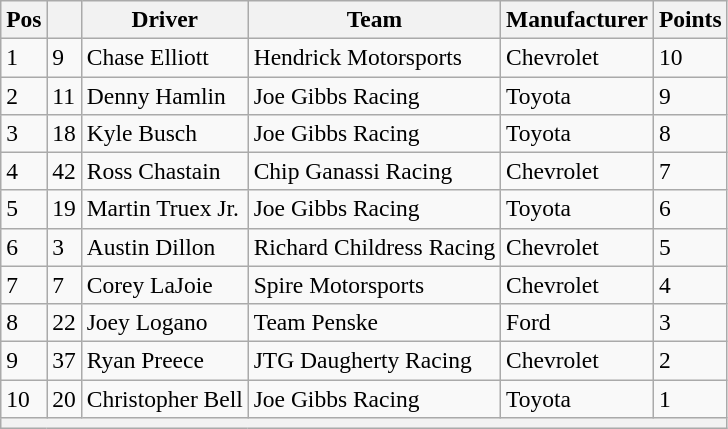<table class="wikitable" style="font-size:98%">
<tr>
<th>Pos</th>
<th></th>
<th>Driver</th>
<th>Team</th>
<th>Manufacturer</th>
<th>Points</th>
</tr>
<tr>
<td>1</td>
<td>9</td>
<td>Chase Elliott</td>
<td>Hendrick Motorsports</td>
<td>Chevrolet</td>
<td>10</td>
</tr>
<tr>
<td>2</td>
<td>11</td>
<td>Denny Hamlin</td>
<td>Joe Gibbs Racing</td>
<td>Toyota</td>
<td>9</td>
</tr>
<tr>
<td>3</td>
<td>18</td>
<td>Kyle Busch</td>
<td>Joe Gibbs Racing</td>
<td>Toyota</td>
<td>8</td>
</tr>
<tr>
<td>4</td>
<td>42</td>
<td>Ross Chastain</td>
<td>Chip Ganassi Racing</td>
<td>Chevrolet</td>
<td>7</td>
</tr>
<tr>
<td>5</td>
<td>19</td>
<td>Martin Truex Jr.</td>
<td>Joe Gibbs Racing</td>
<td>Toyota</td>
<td>6</td>
</tr>
<tr>
<td>6</td>
<td>3</td>
<td>Austin Dillon</td>
<td>Richard Childress Racing</td>
<td>Chevrolet</td>
<td>5</td>
</tr>
<tr>
<td>7</td>
<td>7</td>
<td>Corey LaJoie</td>
<td>Spire Motorsports</td>
<td>Chevrolet</td>
<td>4</td>
</tr>
<tr>
<td>8</td>
<td>22</td>
<td>Joey Logano</td>
<td>Team Penske</td>
<td>Ford</td>
<td>3</td>
</tr>
<tr>
<td>9</td>
<td>37</td>
<td>Ryan Preece</td>
<td>JTG Daugherty Racing</td>
<td>Chevrolet</td>
<td>2</td>
</tr>
<tr>
<td>10</td>
<td>20</td>
<td>Christopher Bell</td>
<td>Joe Gibbs Racing</td>
<td>Toyota</td>
<td>1</td>
</tr>
<tr>
<th colspan="6"></th>
</tr>
</table>
